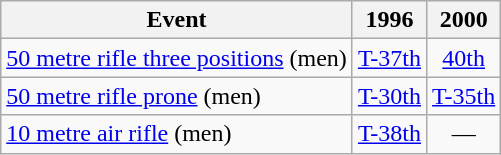<table class="wikitable" style="text-align: center">
<tr>
<th>Event</th>
<th>1996</th>
<th>2000</th>
</tr>
<tr>
<td align=left><a href='#'>50 metre rifle three positions</a> (men)</td>
<td><a href='#'>T-37th</a></td>
<td><a href='#'>40th</a></td>
</tr>
<tr>
<td align=left><a href='#'>50 metre rifle prone</a> (men)</td>
<td><a href='#'>T-30th</a></td>
<td><a href='#'>T-35th</a></td>
</tr>
<tr>
<td align=left><a href='#'>10 metre air rifle</a> (men)</td>
<td><a href='#'>T-38th</a></td>
<td>—</td>
</tr>
</table>
